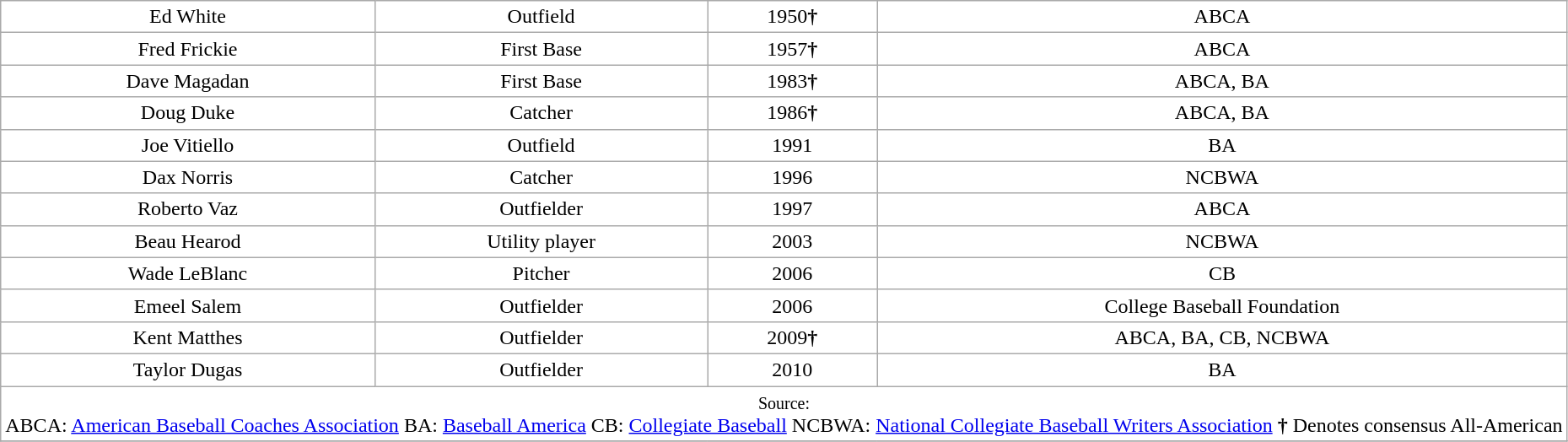<table class="wikitable" style="background:white; min-width:70%">
<tr align="center">
<td>Ed White</td>
<td>Outfield</td>
<td>1950<strong>†</strong></td>
<td>ABCA</td>
</tr>
<tr align="center">
<td>Fred Frickie</td>
<td>First Base</td>
<td>1957<strong>†</strong></td>
<td>ABCA</td>
</tr>
<tr align="center">
<td>Dave Magadan</td>
<td>First Base</td>
<td>1983<strong>†</strong></td>
<td>ABCA, BA</td>
</tr>
<tr align="center">
<td>Doug Duke</td>
<td>Catcher</td>
<td>1986<strong>†</strong></td>
<td>ABCA, BA</td>
</tr>
<tr align="center">
<td>Joe Vitiello</td>
<td>Outfield</td>
<td>1991</td>
<td>BA</td>
</tr>
<tr align="center">
<td>Dax Norris</td>
<td>Catcher</td>
<td>1996</td>
<td>NCBWA</td>
</tr>
<tr align="center">
<td>Roberto Vaz</td>
<td>Outfielder</td>
<td>1997</td>
<td>ABCA</td>
</tr>
<tr align="center">
<td>Beau Hearod</td>
<td>Utility player</td>
<td>2003</td>
<td>NCBWA</td>
</tr>
<tr align="center">
<td>Wade LeBlanc</td>
<td>Pitcher</td>
<td>2006</td>
<td>CB</td>
</tr>
<tr align="center">
<td>Emeel Salem</td>
<td>Outfielder</td>
<td>2006</td>
<td>College Baseball Foundation</td>
</tr>
<tr align="center">
<td>Kent Matthes</td>
<td>Outfielder</td>
<td>2009<strong>†</strong></td>
<td>ABCA, BA, CB, NCBWA</td>
</tr>
<tr align="center">
<td>Taylor Dugas</td>
<td>Outfielder</td>
<td>2010</td>
<td>BA</td>
</tr>
<tr align="center">
<td colspan=4><small>Source:</small><br>ABCA: <a href='#'>American Baseball Coaches Association</a>
BA: <a href='#'>Baseball America</a>
CB: <a href='#'>Collegiate Baseball</a>
NCBWA: <a href='#'>National Collegiate Baseball Writers Association</a>
<strong>†</strong> Denotes consensus All-American</td>
</tr>
<tr>
</tr>
</table>
